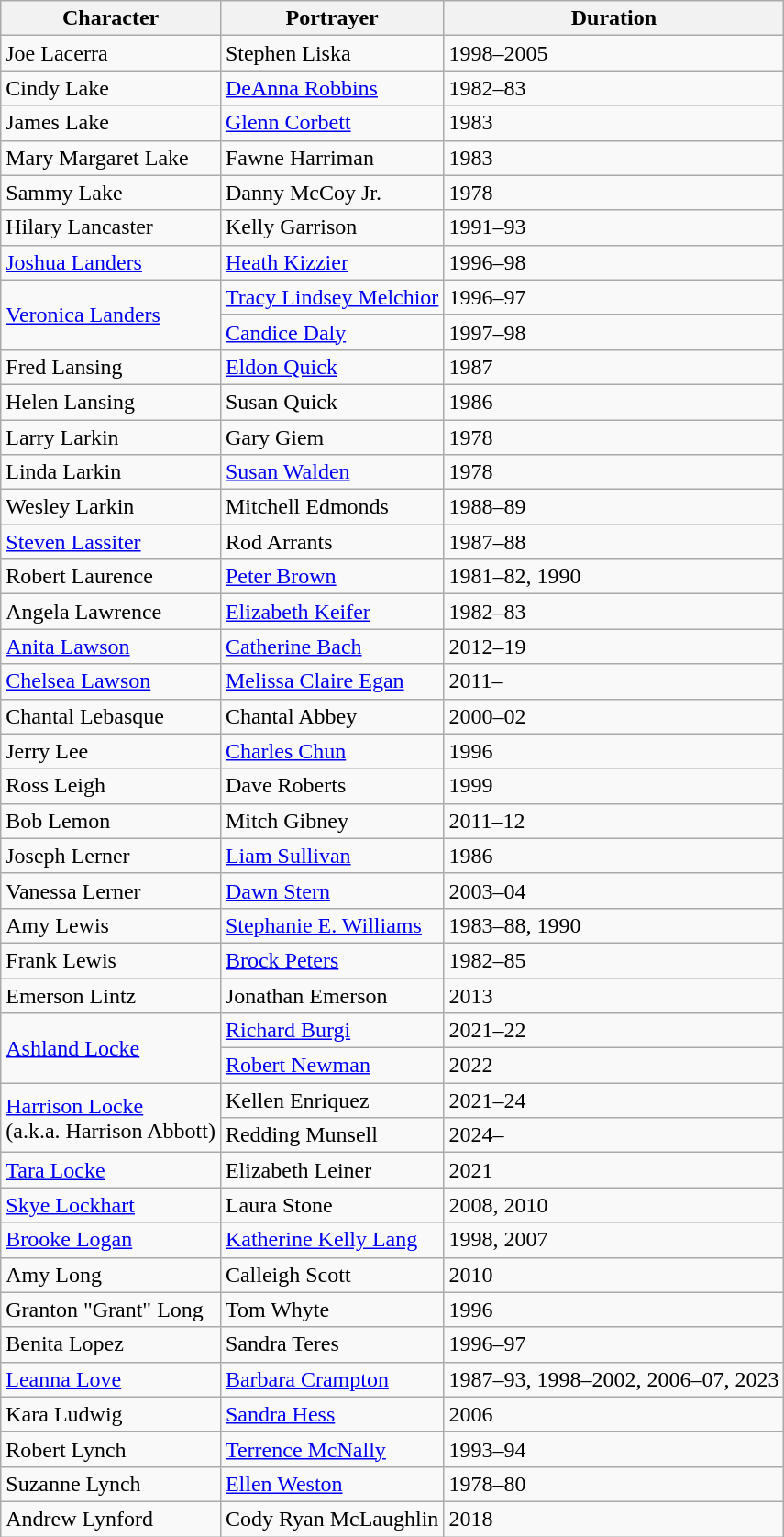<table class="wikitable sortable">
<tr ">
<th>Character</th>
<th>Portrayer</th>
<th>Duration</th>
</tr>
<tr>
<td>Joe Lacerra</td>
<td>Stephen Liska</td>
<td>1998–2005</td>
</tr>
<tr>
<td>Cindy Lake</td>
<td><a href='#'>DeAnna Robbins</a></td>
<td>1982–83</td>
</tr>
<tr>
<td>James Lake</td>
<td><a href='#'>Glenn Corbett</a></td>
<td>1983</td>
</tr>
<tr>
<td>Mary Margaret Lake</td>
<td>Fawne Harriman</td>
<td>1983</td>
</tr>
<tr>
<td>Sammy Lake</td>
<td>Danny McCoy Jr.</td>
<td>1978</td>
</tr>
<tr>
<td>Hilary Lancaster</td>
<td>Kelly Garrison</td>
<td>1991–93</td>
</tr>
<tr>
<td><a href='#'>Joshua Landers</a></td>
<td><a href='#'>Heath Kizzier</a></td>
<td>1996–98</td>
</tr>
<tr>
<td rowspan="2"><a href='#'>Veronica Landers</a></td>
<td><a href='#'>Tracy Lindsey Melchior</a></td>
<td>1996–97</td>
</tr>
<tr>
<td><a href='#'>Candice Daly</a></td>
<td>1997–98</td>
</tr>
<tr>
<td>Fred Lansing</td>
<td><a href='#'>Eldon Quick</a></td>
<td>1987</td>
</tr>
<tr>
<td>Helen Lansing</td>
<td>Susan Quick</td>
<td>1986</td>
</tr>
<tr>
<td>Larry Larkin</td>
<td>Gary Giem</td>
<td>1978</td>
</tr>
<tr>
<td>Linda Larkin</td>
<td><a href='#'>Susan Walden</a></td>
<td>1978</td>
</tr>
<tr>
<td>Wesley Larkin</td>
<td>Mitchell Edmonds</td>
<td>1988–89</td>
</tr>
<tr>
<td><a href='#'>Steven Lassiter</a></td>
<td>Rod Arrants</td>
<td>1987–88</td>
</tr>
<tr>
<td>Robert Laurence</td>
<td><a href='#'>Peter Brown</a></td>
<td>1981–82, 1990</td>
</tr>
<tr>
<td>Angela Lawrence</td>
<td><a href='#'>Elizabeth Keifer</a></td>
<td>1982–83</td>
</tr>
<tr>
<td><a href='#'>Anita Lawson</a></td>
<td><a href='#'>Catherine Bach</a></td>
<td>2012–19</td>
</tr>
<tr>
<td><a href='#'>Chelsea Lawson</a></td>
<td><a href='#'>Melissa Claire Egan</a></td>
<td>2011–</td>
</tr>
<tr>
<td>Chantal Lebasque</td>
<td>Chantal Abbey</td>
<td>2000–02</td>
</tr>
<tr>
<td>Jerry Lee</td>
<td><a href='#'>Charles Chun</a></td>
<td>1996</td>
</tr>
<tr>
<td>Ross Leigh</td>
<td>Dave Roberts</td>
<td>1999</td>
</tr>
<tr>
<td>Bob Lemon</td>
<td>Mitch Gibney</td>
<td>2011–12</td>
</tr>
<tr>
<td>Joseph Lerner</td>
<td><a href='#'>Liam Sullivan</a></td>
<td>1986</td>
</tr>
<tr>
<td>Vanessa Lerner</td>
<td><a href='#'>Dawn Stern</a></td>
<td>2003–04</td>
</tr>
<tr>
<td>Amy Lewis</td>
<td><a href='#'>Stephanie E. Williams</a></td>
<td>1983–88, 1990</td>
</tr>
<tr>
<td>Frank Lewis</td>
<td><a href='#'>Brock Peters</a></td>
<td>1982–85</td>
</tr>
<tr>
<td>Emerson Lintz</td>
<td>Jonathan Emerson</td>
<td>2013</td>
</tr>
<tr>
<td rowspan="2"><a href='#'>Ashland Locke</a></td>
<td><a href='#'>Richard Burgi</a></td>
<td>2021–22</td>
</tr>
<tr>
<td><a href='#'>Robert Newman</a></td>
<td>2022</td>
</tr>
<tr>
<td rowspan="2"><a href='#'>Harrison Locke</a><br>(a.k.a. Harrison Abbott)</td>
<td>Kellen Enriquez</td>
<td>2021–24</td>
</tr>
<tr>
<td>Redding Munsell</td>
<td>2024–</td>
</tr>
<tr>
<td><a href='#'>Tara Locke</a></td>
<td>Elizabeth Leiner</td>
<td>2021</td>
</tr>
<tr>
<td><a href='#'>Skye Lockhart</a></td>
<td>Laura Stone</td>
<td>2008, 2010</td>
</tr>
<tr>
<td><a href='#'>Brooke Logan</a></td>
<td><a href='#'>Katherine Kelly Lang</a></td>
<td>1998, 2007</td>
</tr>
<tr>
<td>Amy Long</td>
<td>Calleigh Scott</td>
<td>2010</td>
</tr>
<tr>
<td>Granton "Grant" Long</td>
<td>Tom Whyte</td>
<td>1996</td>
</tr>
<tr>
<td>Benita Lopez</td>
<td>Sandra Teres</td>
<td>1996–97</td>
</tr>
<tr>
<td><a href='#'>Leanna Love</a></td>
<td><a href='#'>Barbara Crampton</a></td>
<td>1987–93, 1998–2002, 2006–07, 2023</td>
</tr>
<tr>
<td>Kara Ludwig</td>
<td><a href='#'>Sandra Hess</a></td>
<td>2006</td>
</tr>
<tr>
<td>Robert Lynch</td>
<td><a href='#'>Terrence McNally</a></td>
<td>1993–94</td>
</tr>
<tr>
<td>Suzanne Lynch</td>
<td><a href='#'>Ellen Weston</a></td>
<td>1978–80</td>
</tr>
<tr>
<td>Andrew Lynford</td>
<td>Cody Ryan McLaughlin</td>
<td>2018</td>
</tr>
</table>
